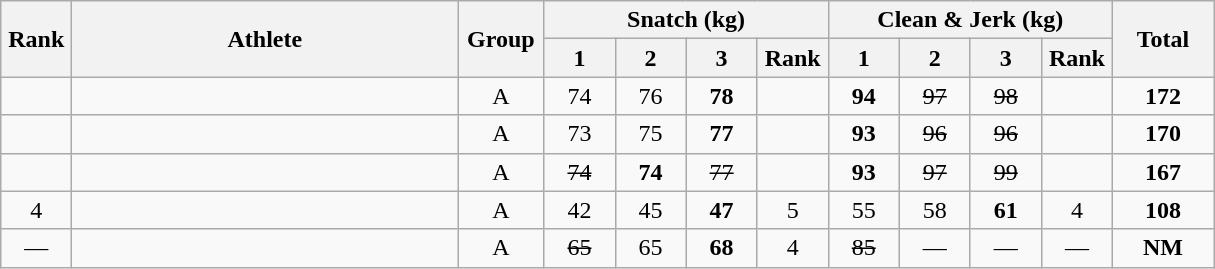<table class = "wikitable" style="text-align:center;">
<tr>
<th rowspan=2 width=40>Rank</th>
<th rowspan=2 width=250>Athlete</th>
<th rowspan=2 width=50>Group</th>
<th colspan=4>Snatch (kg)</th>
<th colspan=4>Clean & Jerk (kg)</th>
<th rowspan=2 width=60>Total</th>
</tr>
<tr>
<th width=40>1</th>
<th width=40>2</th>
<th width=40>3</th>
<th width=40>Rank</th>
<th width=40>1</th>
<th width=40>2</th>
<th width=40>3</th>
<th width=40>Rank</th>
</tr>
<tr>
<td></td>
<td align=left></td>
<td>A</td>
<td>74</td>
<td>76</td>
<td><strong>78</strong></td>
<td></td>
<td><strong>94</strong></td>
<td><s>97</s></td>
<td><s>98</s></td>
<td></td>
<td><strong>172</strong></td>
</tr>
<tr>
<td></td>
<td align=left></td>
<td>A</td>
<td>73</td>
<td>75</td>
<td><strong>77</strong></td>
<td></td>
<td><strong>93</strong></td>
<td><s>96</s></td>
<td><s>96</s></td>
<td></td>
<td><strong>170</strong></td>
</tr>
<tr>
<td></td>
<td align=left></td>
<td>A</td>
<td><s>74</s></td>
<td><strong>74</strong></td>
<td><s>77</s></td>
<td></td>
<td><strong>93</strong></td>
<td><s>97</s></td>
<td><s>99</s></td>
<td></td>
<td><strong>167</strong></td>
</tr>
<tr>
<td>4</td>
<td align=left></td>
<td>A</td>
<td>42</td>
<td>45</td>
<td><strong>47</strong></td>
<td>5</td>
<td>55</td>
<td>58</td>
<td><strong>61</strong></td>
<td>4</td>
<td><strong>108</strong></td>
</tr>
<tr>
<td>—</td>
<td align=left></td>
<td>A</td>
<td><s>65</s></td>
<td>65</td>
<td><strong>68</strong></td>
<td>4</td>
<td><s>85</s></td>
<td>—</td>
<td>—</td>
<td>—</td>
<td><strong>NM</strong></td>
</tr>
</table>
